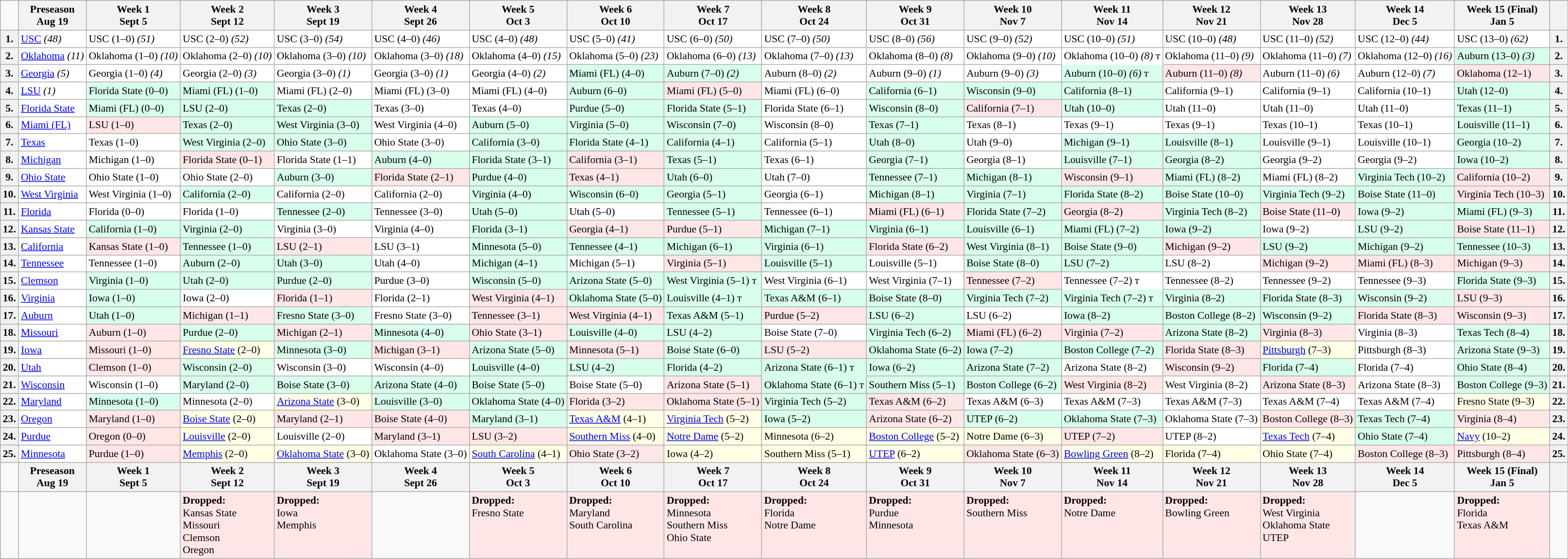<table class="wikitable" style="font-size:90%; white-space:nowrap;">
<tr>
<td></td>
<th>Preseason<br>Aug 19</th>
<th>Week 1<br>Sept 5</th>
<th>Week 2<br>Sept 12</th>
<th>Week 3<br>Sept 19</th>
<th>Week 4<br>Sept 26</th>
<th>Week 5<br>Oct 3</th>
<th>Week 6<br>Oct 10</th>
<th>Week 7<br>Oct 17</th>
<th>Week 8<br>Oct 24</th>
<th>Week 9<br>Oct 31</th>
<th>Week 10<br>Nov 7</th>
<th>Week 11<br>Nov 14</th>
<th>Week 12<br>Nov 21</th>
<th>Week 13<br>Nov 28</th>
<th>Week 14<br>Dec 5</th>
<th>Week 15 (Final)<br>Jan 5</th>
<th></th>
</tr>
<tr>
<th>1.</th>
<td bgcolor="white"><a href='#'>USC</a> <em>(48)</em></td>
<td bgcolor="white">USC (1–0) <em>(51)</em></td>
<td bgcolor="white">USC (2–0) <em>(52)</em></td>
<td bgcolor="white">USC (3–0) <em>(54)</em></td>
<td bgcolor="white">USC (4–0) <em>(46)</em></td>
<td bgcolor="white">USC (4–0) <em>(48)</em></td>
<td bgcolor="white">USC (5–0) <em>(41)</em></td>
<td bgcolor="white">USC (6–0) <em>(50)</em></td>
<td bgcolor="white">USC (7–0) <em>(50)</em></td>
<td bgcolor="white">USC (8–0) <em>(56)</em></td>
<td bgcolor="white">USC (9–0) <em>(52)</em></td>
<td bgcolor="white">USC (10–0) <em>(51)</em></td>
<td bgcolor="white">USC (10–0) <em>(48)</em></td>
<td bgcolor="white">USC (11–0) <em>(52)</em></td>
<td bgcolor="white">USC (12–0) <em>(44)</em></td>
<td bgcolor="white">USC (13–0) <em>(62)</em></td>
<th>1.</th>
</tr>
<tr>
<th>2.</th>
<td bgcolor="white"><a href='#'>Oklahoma</a> <em>(11)</em></td>
<td bgcolor="white">Oklahoma (1–0) <em>(10)</em></td>
<td bgcolor="white">Oklahoma (2–0) <em>(10)</em></td>
<td bgcolor="white">Oklahoma (3–0) <em>(10)</em></td>
<td bgcolor="white">Oklahoma (3–0) <em>(18)</em></td>
<td bgcolor="white">Oklahoma (4–0) <em>(15)</em></td>
<td bgcolor="white">Oklahoma (5–0) <em>(23)</em></td>
<td bgcolor="white">Oklahoma (6–0) <em>(13)</em></td>
<td bgcolor="white">Oklahoma (7–0) <em>(13)</em></td>
<td bgcolor="white">Oklahoma (8–0) <em>(8)</em></td>
<td bgcolor="white">Oklahoma (9–0) <em>(10)</em></td>
<td bgcolor="white" style="border-bottom:1px solid white;">Oklahoma (10–0) <em>(8)</em> т</td>
<td bgcolor="white">Oklahoma (11–0) <em>(9)</em></td>
<td bgcolor="white">Oklahoma (11–0) <em>(7)</em></td>
<td bgcolor="white">Oklahoma (12–0) <em>(16)</em></td>
<td bgcolor="#d8ffeb">Auburn (13–0) <em>(3)</em></td>
<th>2.</th>
</tr>
<tr>
<th>3.</th>
<td bgcolor="white"><a href='#'>Georgia</a> <em>(5)</em></td>
<td bgcolor="white">Georgia (1–0) <em>(4)</em></td>
<td bgcolor="white">Georgia (2–0) <em>(3)</em></td>
<td bgcolor="white">Georgia (3–0) <em>(1)</em></td>
<td bgcolor="white">Georgia (3–0) <em>(1)</em></td>
<td bgcolor="white">Georgia (4–0) <em>(2)</em></td>
<td bgcolor="#d8ffeb">Miami (FL) (4–0)</td>
<td bgcolor="#d8ffeb">Auburn (7–0) <em>(2)</em></td>
<td bgcolor="white">Auburn (8–0) <em>(2)</em></td>
<td bgcolor="white">Auburn (9–0) <em>(1)</em></td>
<td bgcolor="white">Auburn (9–0) <em>(3)</em></td>
<td bgcolor="#d8ffeb">Auburn (10–0) <em>(6)</em> т</td>
<td bgcolor="#ffe6e6">Auburn (11–0) <em>(8)</em></td>
<td bgcolor="white">Auburn (11–0) <em>(6)</em></td>
<td bgcolor="white">Auburn (12–0) <em>(7)</em></td>
<td bgcolor="#ffe6e6">Oklahoma (12–1)</td>
<th>3.</th>
</tr>
<tr>
<th>4.</th>
<td bgcolor="white"><a href='#'>LSU</a> <em>(1)</em></td>
<td bgcolor="#d8ffeb">Florida State (0–0)</td>
<td bgcolor="#d8ffeb">Miami (FL) (1–0)</td>
<td bgcolor="white">Miami (FL) (2–0)</td>
<td bgcolor="white">Miami (FL) (3–0)</td>
<td bgcolor="white">Miami (FL) (4–0)</td>
<td bgcolor="#d8ffeb">Auburn (6–0)</td>
<td bgcolor="#ffe6e6">Miami (FL) (5–0)</td>
<td bgcolor="white">Miami (FL) (6–0)</td>
<td bgcolor="#d8ffeb">California (6–1)</td>
<td bgcolor="#d8ffeb">Wisconsin (9–0)</td>
<td bgcolor="#d8ffeb">California (8–1)</td>
<td bgcolor="white">California (9–1)</td>
<td bgcolor="white">California (9–1)</td>
<td bgcolor="white">California (10–1)</td>
<td bgcolor="#d8ffeb">Utah (12–0)</td>
<th>4.</th>
</tr>
<tr>
<th>5.</th>
<td bgcolor="white"><a href='#'>Florida State</a></td>
<td bgcolor="#d8ffeb">Miami (FL) (0–0)</td>
<td bgcolor="#d8ffeb">LSU (2–0)</td>
<td bgcolor="#d8ffeb">Texas (2–0)</td>
<td bgcolor="white">Texas (3–0)</td>
<td bgcolor="white">Texas (4–0)</td>
<td bgcolor="#d8ffeb">Purdue (5–0)</td>
<td bgcolor="#d8ffeb">Florida State (5–1)</td>
<td bgcolor="white">Florida State (6–1)</td>
<td bgcolor="#d8ffeb">Wisconsin (8–0)</td>
<td bgcolor="#ffe6e6">California (7–1)</td>
<td bgcolor="#d8ffeb">Utah (10–0)</td>
<td bgcolor="white">Utah (11–0)</td>
<td bgcolor="white">Utah (11–0)</td>
<td bgcolor="white">Utah (11–0)</td>
<td bgcolor="#d8ffeb">Texas (11–1)</td>
<th>5.</th>
</tr>
<tr>
<th>6.</th>
<td bgcolor="white"><a href='#'>Miami (FL)</a></td>
<td bgcolor="#ffe6e6">LSU (1–0)</td>
<td bgcolor="#d8ffeb">Texas (2–0)</td>
<td bgcolor="#d8ffeb">West Virginia (3–0)</td>
<td bgcolor="white">West Virginia (4–0)</td>
<td bgcolor="#d8ffeb">Auburn (5–0)</td>
<td bgcolor="#d8ffeb">Virginia (5–0)</td>
<td bgcolor="#d8ffeb">Wisconsin (7–0)</td>
<td bgcolor="white">Wisconsin (8–0)</td>
<td bgcolor="#d8ffeb">Texas (7–1)</td>
<td bgcolor="white">Texas (8–1)</td>
<td bgcolor="white">Texas (9–1)</td>
<td bgcolor="white">Texas (9–1)</td>
<td bgcolor="white">Texas (10–1)</td>
<td bgcolor="white">Texas (10–1)</td>
<td bgcolor="#d8ffeb">Louisville (11–1)</td>
<th>6.</th>
</tr>
<tr>
<th>7.</th>
<td bgcolor="white"><a href='#'>Texas</a></td>
<td bgcolor="white">Texas (1–0)</td>
<td bgcolor="#d8ffeb">West Virginia (2–0)</td>
<td bgcolor="#d8ffeb">Ohio State (3–0)</td>
<td bgcolor="white">Ohio State (3–0)</td>
<td bgcolor="#d8ffeb">California (3–0)</td>
<td bgcolor="#d8ffeb">Florida State (4–1)</td>
<td bgcolor="#d8ffeb">California (4–1)</td>
<td bgcolor="white">California (5–1)</td>
<td bgcolor="#d8ffeb">Utah (8–0)</td>
<td bgcolor="white">Utah (9–0)</td>
<td bgcolor="#d8ffeb">Michigan (9–1)</td>
<td bgcolor="#d8ffeb">Louisville (8–1)</td>
<td bgcolor="white">Louisville (9–1)</td>
<td bgcolor="white">Louisville (10–1)</td>
<td bgcolor="#d8ffeb">Georgia (10–2)</td>
<th>7.</th>
</tr>
<tr>
<th>8.</th>
<td bgcolor="white"><a href='#'>Michigan</a></td>
<td bgcolor="white">Michigan (1–0)</td>
<td bgcolor="#ffe6e6">Florida State (0–1)</td>
<td bgcolor="white">Florida State (1–1)</td>
<td bgcolor="#d8ffeb">Auburn (4–0)</td>
<td bgcolor="#d8ffeb">Florida State (3–1)</td>
<td bgcolor="#ffe6e6">California (3–1)</td>
<td bgcolor="#d8ffeb">Texas (5–1)</td>
<td bgcolor="white">Texas (6–1)</td>
<td bgcolor="#d8ffeb">Georgia (7–1)</td>
<td bgcolor="white">Georgia (8–1)</td>
<td bgcolor="#d8ffeb">Louisville (7–1)</td>
<td bgcolor="#d8ffeb">Georgia (8–2)</td>
<td bgcolor="white">Georgia (9–2)</td>
<td bgcolor="white">Georgia (9–2)</td>
<td bgcolor="#d8ffeb">Iowa (10–2)</td>
<th>8.</th>
</tr>
<tr>
<th>9.</th>
<td bgcolor="white"><a href='#'>Ohio State</a></td>
<td bgcolor="white">Ohio State (1–0)</td>
<td bgcolor="white">Ohio State (2–0)</td>
<td bgcolor="#d8ffeb">Auburn (3–0)</td>
<td bgcolor="#ffe6e6">Florida State (2–1)</td>
<td bgcolor="#d8ffeb">Purdue (4–0)</td>
<td bgcolor="#ffe6e6">Texas (4–1)</td>
<td bgcolor="#d8ffeb">Utah (6–0)</td>
<td bgcolor="white">Utah (7–0)</td>
<td bgcolor="#d8ffeb">Tennessee (7–1)</td>
<td bgcolor="#d8ffeb">Michigan (8–1)</td>
<td bgcolor="#ffe6e6">Wisconsin (9–1)</td>
<td bgcolor="#d8ffeb">Miami (FL) (8–2)</td>
<td bgcolor="white">Miami (FL) (8–2)</td>
<td bgcolor="#d8ffeb">Virginia Tech (10–2)</td>
<td bgcolor="#ffe6e6">California (10–2)</td>
<th>9.</th>
</tr>
<tr>
<th>10.</th>
<td bgcolor="white"><a href='#'>West Virginia</a></td>
<td bgcolor="white">West Virginia (1–0)</td>
<td bgcolor="#d8ffeb">California (2–0)</td>
<td bgcolor="white">California (2–0)</td>
<td bgcolor="white">California (2–0)</td>
<td bgcolor="#d8ffeb">Virginia (4–0)</td>
<td bgcolor="#d8ffeb">Wisconsin (6–0)</td>
<td bgcolor="#d8ffeb">Georgia (5–1)</td>
<td bgcolor="white">Georgia (6–1)</td>
<td bgcolor="#d8ffeb">Michigan (8–1)</td>
<td bgcolor="#d8ffeb">Virginia (7–1)</td>
<td bgcolor="#d8ffeb">Florida State (8–2)</td>
<td bgcolor="#d8ffeb">Boise State (10–0)</td>
<td bgcolor="#d8ffeb">Virginia Tech (9–2)</td>
<td bgcolor="#d8ffeb">Boise State (11–0)</td>
<td bgcolor="#ffe6e6">Virginia Tech (10–3)</td>
<th>10.</th>
</tr>
<tr>
<th>11.</th>
<td bgcolor="white"><a href='#'>Florida</a></td>
<td bgcolor="white">Florida (0–0)</td>
<td bgcolor="white">Florida (1–0)</td>
<td bgcolor="#d8ffeb">Tennessee (2–0)</td>
<td bgcolor="white">Tennessee (3–0)</td>
<td bgcolor="#d8ffeb">Utah (5–0)</td>
<td bgcolor="white">Utah (5–0)</td>
<td bgcolor="#d8ffeb">Tennessee (5–1)</td>
<td bgcolor="white">Tennessee (6–1)</td>
<td bgcolor="#ffe6e6">Miami (FL) (6–1)</td>
<td bgcolor="#d8ffeb">Florida State (7–2)</td>
<td bgcolor="#ffe6e6">Georgia (8–2)</td>
<td bgcolor="#d8ffeb">Virginia Tech (8–2)</td>
<td bgcolor="#ffe6e6">Boise State (11–0)</td>
<td bgcolor="#d8ffeb">Iowa (9–2)</td>
<td bgcolor="#d8ffeb">Miami (FL) (9–3)</td>
<th>11.</th>
</tr>
<tr>
<th>12.</th>
<td bgcolor="white"><a href='#'>Kansas State</a></td>
<td bgcolor="#d8ffeb">California (1–0)</td>
<td bgcolor="#d8ffeb">Virginia (2–0)</td>
<td bgcolor="white">Virginia (3–0)</td>
<td bgcolor="white">Virginia (4–0)</td>
<td bgcolor="#d8ffeb">Florida (3–1)</td>
<td bgcolor="#ffe6e6">Georgia (4–1)</td>
<td bgcolor="#ffe6e6">Purdue (5–1)</td>
<td bgcolor="#d8ffeb">Michigan (7–1)</td>
<td bgcolor="#d8ffeb">Virginia (6–1)</td>
<td bgcolor="#d8ffeb">Louisville (6–1)</td>
<td bgcolor="#d8ffeb">Miami (FL) (7–2)</td>
<td bgcolor="#d8ffeb">Iowa (9–2)</td>
<td bgcolor="white">Iowa (9–2)</td>
<td bgcolor="#d8ffeb">LSU (9–2)</td>
<td bgcolor="#ffe6e6">Boise State (11–1)</td>
<th>12.</th>
</tr>
<tr>
<th>13.</th>
<td bgcolor="white"><a href='#'>California</a></td>
<td bgcolor="#ffe6e6">Kansas State (1–0)</td>
<td bgcolor="#d8ffeb">Tennessee (1–0)</td>
<td bgcolor="#ffe6e6">LSU (2–1)</td>
<td bgcolor="white">LSU (3–1)</td>
<td bgcolor="#d8ffeb">Minnesota (5–0)</td>
<td bgcolor="#d8ffeb">Tennessee (4–1)</td>
<td bgcolor="#d8ffeb">Michigan (6–1)</td>
<td bgcolor="#d8ffeb">Virginia (6–1)</td>
<td bgcolor="#ffe6e6">Florida State (6–2)</td>
<td bgcolor="#d8ffeb">West Virginia (8–1)</td>
<td bgcolor="#d8ffeb">Boise State (9–0)</td>
<td bgcolor="#ffe6e6">Michigan (9–2)</td>
<td bgcolor="#d8ffeb">LSU (9–2)</td>
<td bgcolor="#d8ffeb">Michigan (9–2)</td>
<td bgcolor="#d8ffeb">Tennessee (10–3)</td>
<th>13.</th>
</tr>
<tr>
<th>14.</th>
<td bgcolor="white"><a href='#'>Tennessee</a></td>
<td bgcolor="white">Tennessee (1–0)</td>
<td bgcolor="#d8ffeb">Auburn (2–0)</td>
<td bgcolor="#d8ffeb">Utah (3–0)</td>
<td bgcolor="white">Utah (4–0)</td>
<td bgcolor="#d8ffeb">Michigan (4–1)</td>
<td bgcolor="white">Michigan (5–1)</td>
<td bgcolor="#ffe6e6">Virginia (5–1)</td>
<td bgcolor="#d8ffeb">Louisville (5–1)</td>
<td bgcolor="white">Louisville (5–1)</td>
<td bgcolor="#d8ffeb">Boise State (8–0)</td>
<td bgcolor="#d8ffeb">LSU (7–2)</td>
<td bgcolor="white">LSU (8–2)</td>
<td bgcolor="#ffe6e6">Michigan (9–2)</td>
<td bgcolor="#ffe6e6">Miami (FL) (8–3)</td>
<td bgcolor="#ffe6e6">Michigan (9–3)</td>
<th>14.</th>
</tr>
<tr>
<th>15.</th>
<td bgcolor="white"><a href='#'>Clemson</a></td>
<td bgcolor="#d8ffeb">Virginia (1–0)</td>
<td bgcolor="#d8ffeb">Utah (2–0)</td>
<td bgcolor="#d8ffeb">Purdue (2–0)</td>
<td bgcolor="white">Purdue (3–0)</td>
<td bgcolor="#d8ffeb">Wisconsin (5–0)</td>
<td bgcolor="#d8ffeb">Arizona State (5–0)</td>
<td bgcolor="#d8ffeb" style="border-bottom:1px solid #d8ffeb;">West Virginia (5–1) т</td>
<td bgcolor="white">West Virginia (6–1)</td>
<td bgcolor="white">West Virginia (7–1)</td>
<td bgcolor="#ffe6e6">Tennessee (7–2)</td>
<td bgcolor="white" style="border-bottom:1px solid white;">Tennessee (7–2) т</td>
<td bgcolor="white">Tennessee (8–2)</td>
<td bgcolor="white">Tennessee (9–2)</td>
<td bgcolor="white">Tennessee (9–3)</td>
<td bgcolor="#d8ffeb">Florida State (9–3)</td>
<th>15.</th>
</tr>
<tr>
<th>16.</th>
<td bgcolor="white"><a href='#'>Virginia</a></td>
<td bgcolor="#d8ffeb">Iowa (1–0)</td>
<td bgcolor="white">Iowa (2–0)</td>
<td bgcolor="#ffe6e6">Florida (1–1)</td>
<td bgcolor="white">Florida (2–1)</td>
<td bgcolor="#ffe6e6">West Virginia (4–1)</td>
<td bgcolor="#d8ffeb">Oklahoma State (5–0)</td>
<td bgcolor="#d8ffeb">Louisville (4–1) т</td>
<td bgcolor="#d8ffeb">Texas A&M (6–1)</td>
<td bgcolor="#d8ffeb">Boise State (8–0)</td>
<td bgcolor="#d8ffeb">Virginia Tech (7–2)</td>
<td bgcolor="#d8ffeb">Virginia Tech (7–2) т</td>
<td bgcolor="#d8ffeb">Virginia (8–2)</td>
<td bgcolor="#d8ffeb">Florida State (8–3)</td>
<td bgcolor="#d8ffeb">Wisconsin (9–2)</td>
<td bgcolor="#ffe6e6">LSU (9–3)</td>
<th>16.</th>
</tr>
<tr>
<th>17.</th>
<td bgcolor="white"><a href='#'>Auburn</a></td>
<td bgcolor="#d8ffeb">Utah (1–0)</td>
<td bgcolor="#ffe6e6">Michigan (1–1)</td>
<td bgcolor="#d8ffeb">Fresno State (3–0)</td>
<td bgcolor="white">Fresno State (3–0)</td>
<td bgcolor="#ffe6e6">Tennessee (3–1)</td>
<td bgcolor="#ffe6e6">West Virginia (4–1)</td>
<td bgcolor="#d8ffeb">Texas A&M (5–1)</td>
<td bgcolor="#ffe6e6">Purdue (5–2)</td>
<td bgcolor="#d8ffeb">LSU (6–2)</td>
<td bgcolor="white">LSU (6–2)</td>
<td bgcolor="#d8ffeb">Iowa (8–2)</td>
<td bgcolor="#d8ffeb">Boston College (8–2)</td>
<td bgcolor="#d8ffeb">Wisconsin (9–2)</td>
<td bgcolor="#ffe6e6">Florida State (8–3)</td>
<td bgcolor="#ffe6e6">Wisconsin (9–3)</td>
<th>17.</th>
</tr>
<tr>
<th>18.</th>
<td bgcolor="white"><a href='#'>Missouri</a></td>
<td bgcolor="#ffe6e6">Auburn (1–0)</td>
<td bgcolor="#d8ffeb">Purdue (2–0)</td>
<td bgcolor="#ffe6e6">Michigan (2–1)</td>
<td bgcolor="#d8ffeb">Minnesota (4–0)</td>
<td bgcolor="#ffe6e6">Ohio State (3–1)</td>
<td bgcolor="#d8ffeb">Louisville (4–0)</td>
<td bgcolor="#d8ffeb">LSU (4–2)</td>
<td bgcolor="white">Boise State (7–0)</td>
<td bgcolor="#d8ffeb">Virginia Tech (6–2)</td>
<td bgcolor="#ffe6e6">Miami (FL) (6–2)</td>
<td bgcolor="#ffe6e6">Virginia (7–2)</td>
<td bgcolor="#d8ffeb">Arizona State (8–2)</td>
<td bgcolor="#ffe6e6">Virginia (8–3)</td>
<td bgcolor="white">Virginia (8–3)</td>
<td bgcolor="#d8ffeb">Texas Tech (8–4)</td>
<th>18.</th>
</tr>
<tr>
<th>19.</th>
<td bgcolor="white"><a href='#'>Iowa</a></td>
<td bgcolor="#ffe6e6">Missouri (1–0)</td>
<td bgcolor="#ffffe6"><a href='#'>Fresno State</a> (2–0)</td>
<td bgcolor="#d8ffeb">Minnesota (3–0)</td>
<td bgcolor="#ffe6e6">Michigan (3–1)</td>
<td bgcolor="#d8ffeb">Arizona State (5–0)</td>
<td bgcolor="#ffe6e6">Minnesota (5–1)</td>
<td bgcolor="#d8ffeb">Boise State (6–0)</td>
<td bgcolor="#ffe6e6">LSU (5–2)</td>
<td bgcolor="#d8ffeb">Oklahoma State (6–2)</td>
<td bgcolor="#d8ffeb">Iowa (7–2)</td>
<td bgcolor="#d8ffeb">Boston College (7–2)</td>
<td bgcolor="#ffe6e6">Florida State (8–3)</td>
<td bgcolor="#ffffe6"><a href='#'>Pittsburgh</a> (7–3)</td>
<td bgcolor="white">Pittsburgh (8–3)</td>
<td bgcolor="#d8ffeb">Arizona State (9–3)</td>
<th>19.</th>
</tr>
<tr>
<th>20.</th>
<td bgcolor="white"><a href='#'>Utah</a></td>
<td bgcolor="#ffe6e6">Clemson (1–0)</td>
<td bgcolor="#d8ffeb">Wisconsin (2–0)</td>
<td bgcolor="white">Wisconsin (3–0)</td>
<td bgcolor="white">Wisconsin (4–0)</td>
<td bgcolor="#d8ffeb">Louisville (4–0)</td>
<td bgcolor="#d8ffeb">LSU (4–2)</td>
<td bgcolor="#d8ffeb">Florida (4–2)</td>
<td bgcolor="#d8ffeb" style="border-bottom:1px solid #d8ffeb;">Arizona State (6–1) т</td>
<td bgcolor="#d8ffeb">Iowa (6–2)</td>
<td bgcolor="#d8ffeb">Arizona State (7–2)</td>
<td bgcolor="white">Arizona State (8–2)</td>
<td bgcolor="#ffe6e6">Wisconsin (9–2)</td>
<td bgcolor="#d8ffeb">Florida (7–4)</td>
<td bgcolor="white">Florida (7–4)</td>
<td bgcolor="#d8ffeb">Ohio State (8–4)</td>
<th>20.</th>
</tr>
<tr>
<th>21.</th>
<td bgcolor="white"><a href='#'>Wisconsin</a></td>
<td bgcolor="white">Wisconsin (1–0)</td>
<td bgcolor="#d8ffeb">Maryland (2–0)</td>
<td bgcolor="#d8ffeb">Boise State (3–0)</td>
<td bgcolor="#d8ffeb">Arizona State (4–0)</td>
<td bgcolor="#d8ffeb">Boise State (5–0)</td>
<td bgcolor="white">Boise State (5–0)</td>
<td bgcolor="#ffe6e6">Arizona State (5–1)</td>
<td bgcolor="#d8ffeb">Oklahoma State (6–1) т</td>
<td bgcolor="#d8ffeb">Southern Miss (5–1)</td>
<td bgcolor="#d8ffeb">Boston College (6–2)</td>
<td bgcolor="#ffe6e6">West Virginia (8–2)</td>
<td bgcolor="white">West Virginia (8–2)</td>
<td bgcolor="#ffe6e6">Arizona State (8–3)</td>
<td bgcolor="white">Arizona State (8–3)</td>
<td bgcolor="#d8ffeb">Boston College (9–3)</td>
<th>21.</th>
</tr>
<tr>
<th>22.</th>
<td bgcolor="white"><a href='#'>Maryland</a></td>
<td bgcolor="#d8ffeb">Minnesota (1–0)</td>
<td bgcolor="white">Minnesota (2–0)</td>
<td bgcolor="#ffffe6"><a href='#'>Arizona State</a> (3–0)</td>
<td bgcolor="#d8ffeb">Louisville (3–0)</td>
<td bgcolor="#d8ffeb">Oklahoma State (4–0)</td>
<td bgcolor="#ffe6e6">Florida (3–2)</td>
<td bgcolor="#ffe6e6">Oklahoma State (5–1)</td>
<td bgcolor="#d8ffeb">Virginia Tech (5–2)</td>
<td bgcolor="#ffe6e6">Texas A&M (6–2)</td>
<td bgcolor="white">Texas A&M (6–3)</td>
<td bgcolor="white">Texas A&M (7–3)</td>
<td bgcolor="white">Texas A&M (7–3)</td>
<td bgcolor="white">Texas A&M (7–4)</td>
<td bgcolor="white">Texas A&M (7–4)</td>
<td bgcolor="#ffffe6">Fresno State (9–3)</td>
<th>22.</th>
</tr>
<tr>
<th>23.</th>
<td bgcolor="white"><a href='#'>Oregon</a></td>
<td bgcolor="#ffe6e6">Maryland (1–0)</td>
<td bgcolor="#ffffe6"><a href='#'>Boise State</a> (2–0)</td>
<td bgcolor="#ffe6e6">Maryland (2–1)</td>
<td bgcolor="#ffe6e6">Boise State (4–0)</td>
<td bgcolor="#d8ffeb">Maryland (3–1)</td>
<td bgcolor="#ffffe6"><a href='#'>Texas A&M</a> (4–1)</td>
<td bgcolor="#ffffe6"><a href='#'>Virginia Tech</a> (5–2)</td>
<td bgcolor="#d8ffeb">Iowa (5–2)</td>
<td bgcolor="#ffe6e6">Arizona State (6–2)</td>
<td bgcolor="#d8ffeb">UTEP (6–2)</td>
<td bgcolor="#d8ffeb">Oklahoma State (7–3)</td>
<td bgcolor="white">Oklahoma State (7–3)</td>
<td bgcolor="#ffe6e6">Boston College (8–3)</td>
<td bgcolor="#d8ffeb">Texas Tech (7–4)</td>
<td bgcolor="#ffe6e6">Virginia (8–4)</td>
<th>23.</th>
</tr>
<tr>
<th>24.</th>
<td bgcolor="white"><a href='#'>Purdue</a></td>
<td bgcolor="#ffe6e6">Oregon (0–0)</td>
<td bgcolor="#ffffe6"><a href='#'>Louisville</a> (2–0)</td>
<td bgcolor="white">Louisville (2–0)</td>
<td bgcolor="#ffe6e6">Maryland (3–1)</td>
<td bgcolor="#ffe6e6">LSU (3–2)</td>
<td bgcolor="#ffffe6"><a href='#'>Southern Miss</a> (4–0)</td>
<td bgcolor="#ffffe6"><a href='#'>Notre Dame</a> (5–2)</td>
<td bgcolor="#ffffe6">Minnesota (6–2)</td>
<td bgcolor="#ffffe6"><a href='#'>Boston College</a> (5–2)</td>
<td bgcolor="#ffffe6">Notre Dame (6–3)</td>
<td bgcolor="#ffe6e6">UTEP (7–2)</td>
<td bgcolor="white">UTEP (8–2)</td>
<td bgcolor="#ffffe6"><a href='#'>Texas Tech</a> (7–4)</td>
<td bgcolor="#d8ffeb">Ohio State (7–4)</td>
<td bgcolor="#ffffe6"><a href='#'>Navy</a> (10–2)</td>
<th>24.</th>
</tr>
<tr>
<th>25.</th>
<td bgcolor="white"><a href='#'>Minnesota</a></td>
<td bgcolor="#ffe6e6">Purdue (1–0)</td>
<td bgcolor="#ffffe6"><a href='#'>Memphis</a> (2–0)</td>
<td bgcolor="#ffffe6"><a href='#'>Oklahoma State</a> (3–0)</td>
<td bgcolor="white">Oklahoma State (3–0)</td>
<td bgcolor="#ffffe6"><a href='#'>South Carolina</a> (4–1)</td>
<td bgcolor="#ffe6e6">Ohio State (3–2)</td>
<td bgcolor="#ffffe6">Iowa (4–2)</td>
<td bgcolor="#ffffe6">Southern Miss (5–1)</td>
<td bgcolor="#ffffe6"><a href='#'>UTEP</a> (6–2)</td>
<td bgcolor="#ffe6e6">Oklahoma State (6–3)</td>
<td bgcolor="#ffffe6"><a href='#'>Bowling Green</a> (8–2)</td>
<td bgcolor="#ffffe6">Florida (7–4)</td>
<td bgcolor="#ffffe6">Ohio State (7–4)</td>
<td bgcolor="#ffe6e6">Boston College (8–3)</td>
<td bgcolor="#ffe6e6">Pittsburgh (8–4)</td>
<th>25.</th>
</tr>
<tr>
<td></td>
<th>Preseason<br>Aug 19</th>
<th>Week 1<br>Sept 5</th>
<th>Week 2<br>Sept 12</th>
<th>Week 3<br>Sept 19</th>
<th>Week 4<br>Sept 26</th>
<th>Week 5<br>Oct 3</th>
<th>Week 6<br>Oct 10</th>
<th>Week 7<br>Oct 17</th>
<th>Week 8<br>Oct 24</th>
<th>Week 9<br>Oct 31</th>
<th>Week 10<br>Nov 7</th>
<th>Week 11<br>Nov 14</th>
<th>Week 12<br>Nov 21</th>
<th>Week 13<br>Nov 28</th>
<th>Week 14<br>Dec 5</th>
<th>Week 15 (Final)<br>Jan 5</th>
<th></th>
</tr>
<tr>
<td></td>
<td></td>
<td></td>
<td bgcolor="#FFE6E6" valign="top"><strong>Dropped:</strong><br>Kansas State<br>Missouri<br>Clemson<br>Oregon</td>
<td bgcolor="#FFE6E6" valign="top"><strong>Dropped:</strong><br>Iowa<br>Memphis</td>
<td></td>
<td bgcolor="#FFE6E6" valign="top"><strong>Dropped:</strong><br>Fresno State</td>
<td bgcolor="#FFE6E6" valign="top"><strong>Dropped:</strong><br>Maryland<br>South Carolina</td>
<td bgcolor="#FFE6E6" valign="top"><strong>Dropped:</strong><br>Minnesota<br>Southern Miss<br>Ohio State</td>
<td bgcolor="#FFE6E6" valign="top"><strong>Dropped:</strong><br>Florida<br>Notre Dame</td>
<td bgcolor="#FFE6E6" valign="top"><strong>Dropped:</strong><br>Purdue<br>Minnesota</td>
<td bgcolor="#FFE6E6" valign="top"><strong>Dropped:</strong><br>Southern Miss</td>
<td bgcolor="#FFE6E6" valign="top"><strong>Dropped:</strong><br>Notre Dame</td>
<td bgcolor="#FFE6E6" valign="top"><strong>Dropped:</strong><br>Bowling Green</td>
<td bgcolor="#FFE6E6" valign="top"><strong>Dropped:</strong><br>West Virginia<br>Oklahoma State<br>UTEP</td>
<td></td>
<td bgcolor="#FFE6E6" valign="top"><strong>Dropped:</strong><br>Florida<br>Texas A&M</td>
<td></td>
</tr>
</table>
